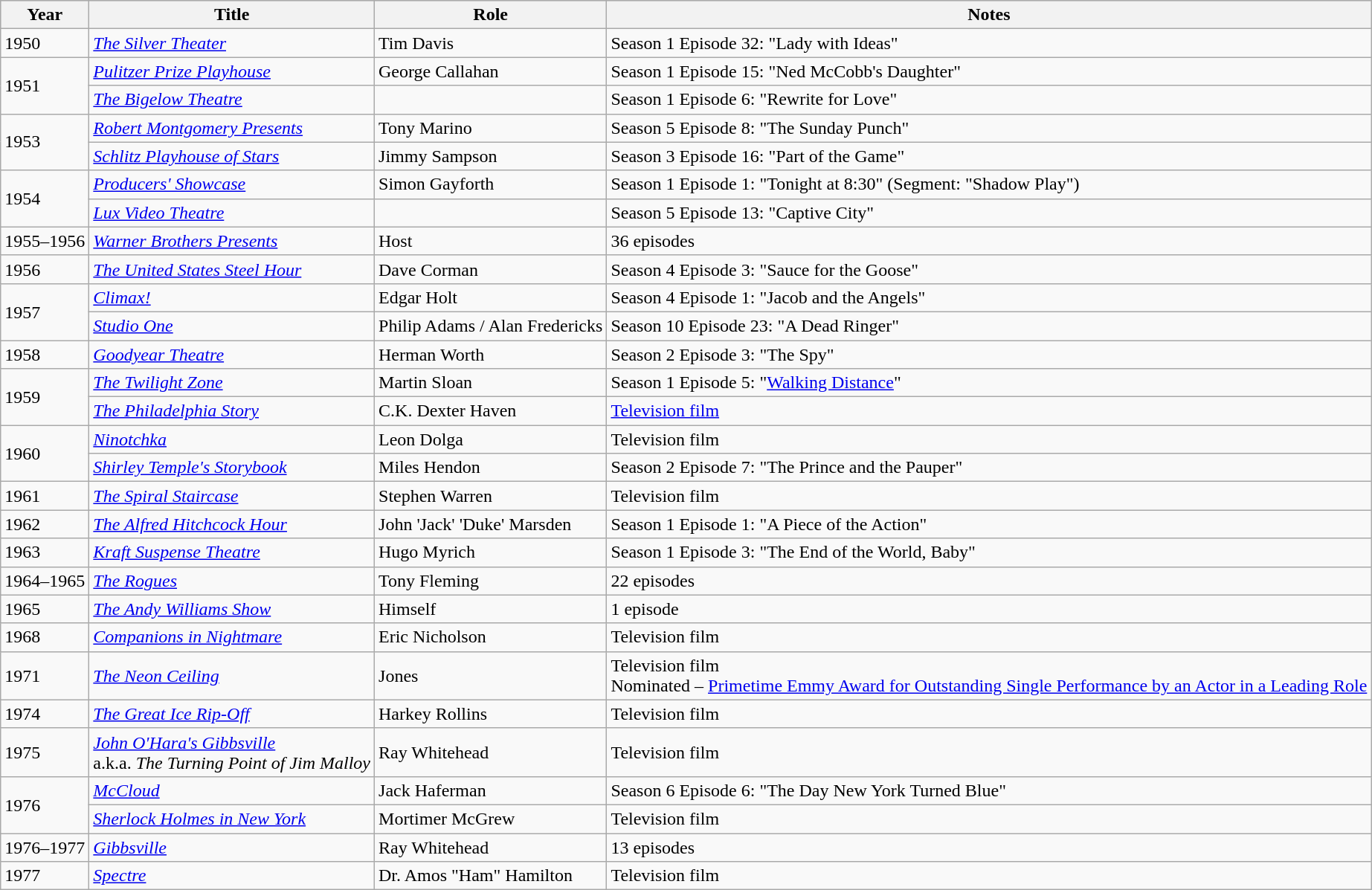<table class="wikitable">
<tr style="background:#ccc; text-align:center;">
<th>Year</th>
<th>Title</th>
<th>Role</th>
<th>Notes</th>
</tr>
<tr>
<td>1950</td>
<td><em><a href='#'>The Silver Theater</a></em></td>
<td>Tim Davis</td>
<td>Season 1 Episode 32: "Lady with Ideas"</td>
</tr>
<tr>
<td rowspan=2>1951</td>
<td><em><a href='#'>Pulitzer Prize Playhouse</a></em></td>
<td>George Callahan</td>
<td>Season 1 Episode 15: "Ned McCobb's Daughter"</td>
</tr>
<tr>
<td><em><a href='#'>The Bigelow Theatre</a></em></td>
<td></td>
<td>Season 1 Episode 6: "Rewrite for Love"</td>
</tr>
<tr>
<td rowspan=2>1953</td>
<td><em><a href='#'>Robert Montgomery Presents</a></em></td>
<td>Tony Marino</td>
<td>Season 5 Episode 8: "The Sunday Punch"</td>
</tr>
<tr>
<td><em><a href='#'>Schlitz Playhouse of Stars</a></em></td>
<td>Jimmy Sampson</td>
<td>Season 3 Episode 16: "Part of the Game"</td>
</tr>
<tr>
<td rowspan=2>1954</td>
<td><em><a href='#'>Producers' Showcase</a></em></td>
<td>Simon Gayforth</td>
<td>Season 1 Episode 1: "Tonight at 8:30" (Segment: "Shadow Play")</td>
</tr>
<tr>
<td><em><a href='#'>Lux Video Theatre</a></em></td>
<td></td>
<td>Season 5 Episode 13: "Captive City"</td>
</tr>
<tr>
<td>1955–1956</td>
<td><em><a href='#'>Warner Brothers Presents</a></em></td>
<td>Host</td>
<td>36 episodes</td>
</tr>
<tr>
<td>1956</td>
<td><em><a href='#'>The United States Steel Hour</a></em></td>
<td>Dave Corman</td>
<td>Season 4 Episode 3: "Sauce for the Goose"</td>
</tr>
<tr>
<td rowspan=2>1957</td>
<td><em><a href='#'>Climax!</a></em></td>
<td>Edgar Holt</td>
<td>Season 4 Episode 1: "Jacob and the Angels"</td>
</tr>
<tr>
<td><em><a href='#'>Studio One</a></em></td>
<td>Philip Adams / Alan Fredericks</td>
<td>Season 10 Episode 23: "A Dead Ringer"</td>
</tr>
<tr>
<td>1958</td>
<td><em><a href='#'>Goodyear Theatre</a></em></td>
<td>Herman Worth</td>
<td>Season 2 Episode 3: "The Spy"</td>
</tr>
<tr>
<td rowspan=2>1959</td>
<td><em><a href='#'>The Twilight Zone</a></em></td>
<td>Martin Sloan</td>
<td>Season 1 Episode 5: "<a href='#'>Walking Distance</a>"</td>
</tr>
<tr>
<td><em><a href='#'>The Philadelphia Story</a></em></td>
<td>C.K. Dexter Haven</td>
<td><a href='#'>Television film</a></td>
</tr>
<tr>
<td rowspan=2>1960</td>
<td><em><a href='#'>Ninotchka</a></em></td>
<td>Leon Dolga</td>
<td>Television film</td>
</tr>
<tr>
<td><em><a href='#'>Shirley Temple's Storybook</a></em></td>
<td>Miles Hendon</td>
<td>Season 2 Episode 7: "The Prince and the Pauper"</td>
</tr>
<tr>
<td>1961</td>
<td><em><a href='#'>The Spiral Staircase</a></em></td>
<td>Stephen Warren</td>
<td>Television film</td>
</tr>
<tr>
<td>1962</td>
<td><em><a href='#'>The Alfred Hitchcock Hour</a></em></td>
<td>John 'Jack' 'Duke' Marsden</td>
<td>Season 1 Episode 1: "A Piece of the Action"</td>
</tr>
<tr>
<td>1963</td>
<td><em><a href='#'>Kraft Suspense Theatre</a></em></td>
<td>Hugo Myrich</td>
<td>Season 1 Episode 3: "The End of the World, Baby"</td>
</tr>
<tr>
<td>1964–1965</td>
<td><em><a href='#'>The Rogues</a></em></td>
<td>Tony Fleming</td>
<td>22 episodes</td>
</tr>
<tr>
<td>1965</td>
<td><em><a href='#'>The Andy Williams Show</a></em></td>
<td>Himself</td>
<td>1 episode</td>
</tr>
<tr>
<td>1968</td>
<td><em><a href='#'>Companions in Nightmare</a></em></td>
<td>Eric Nicholson</td>
<td>Television film</td>
</tr>
<tr>
<td>1971</td>
<td><em><a href='#'>The Neon Ceiling</a></em></td>
<td>Jones</td>
<td>Television film<br>Nominated – <a href='#'>Primetime Emmy Award for Outstanding Single Performance by an Actor in a Leading Role</a></td>
</tr>
<tr>
<td>1974</td>
<td><em><a href='#'>The Great Ice Rip-Off</a></em></td>
<td>Harkey Rollins</td>
<td>Television film</td>
</tr>
<tr>
<td>1975</td>
<td><em><a href='#'>John O'Hara's Gibbsville</a></em><br>a.k.a. <em>The Turning Point of Jim Malloy</em></td>
<td>Ray Whitehead</td>
<td>Television film</td>
</tr>
<tr>
<td rowspan="2">1976</td>
<td><em><a href='#'>McCloud</a></em></td>
<td>Jack Haferman</td>
<td>Season 6 Episode 6: "The Day New York Turned Blue"</td>
</tr>
<tr>
<td><em><a href='#'>Sherlock Holmes in New York</a></em></td>
<td>Mortimer McGrew</td>
<td>Television film</td>
</tr>
<tr>
<td>1976–1977</td>
<td><em><a href='#'>Gibbsville</a></em></td>
<td>Ray Whitehead</td>
<td>13 episodes</td>
</tr>
<tr>
<td>1977</td>
<td><em><a href='#'>Spectre</a></em></td>
<td>Dr. Amos "Ham" Hamilton</td>
<td>Television film</td>
</tr>
</table>
